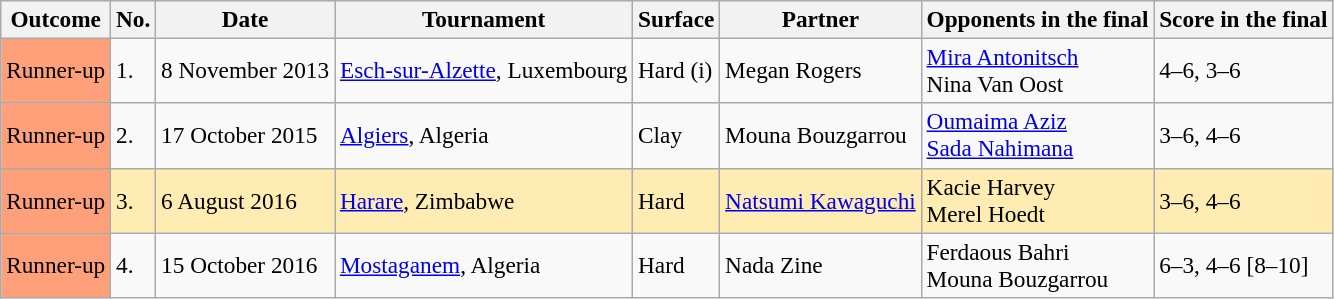<table class="sortable wikitable" style="font-size:97%;">
<tr>
<th>Outcome</th>
<th>No.</th>
<th>Date</th>
<th>Tournament</th>
<th>Surface</th>
<th>Partner</th>
<th>Opponents in the final</th>
<th>Score in the final</th>
</tr>
<tr>
<td style="background:#ffa07a;">Runner-up</td>
<td>1.</td>
<td>8 November 2013</td>
<td><a href='#'>Esch-sur-Alzette</a>, Luxembourg</td>
<td>Hard (i)</td>
<td> Megan Rogers</td>
<td> <a href='#'>Mira Antonitsch</a> <br>  Nina Van Oost</td>
<td>4–6, 3–6</td>
</tr>
<tr>
<td style="background:#ffa07a;">Runner-up</td>
<td>2.</td>
<td>17 October 2015</td>
<td><a href='#'>Algiers</a>, Algeria</td>
<td>Clay</td>
<td> Mouna Bouzgarrou</td>
<td> <a href='#'>Oumaima Aziz</a> <br>  <a href='#'>Sada Nahimana</a></td>
<td>3–6, 4–6</td>
</tr>
<tr bgcolor=#ffecb2>
<td style="background:#ffa07a;">Runner-up</td>
<td>3.</td>
<td>6 August 2016</td>
<td><a href='#'>Harare</a>, Zimbabwe</td>
<td>Hard</td>
<td> <a href='#'>Natsumi Kawaguchi</a></td>
<td> Kacie Harvey <br>  Merel Hoedt</td>
<td>3–6, 4–6</td>
</tr>
<tr>
<td style="background:#ffa07a;">Runner-up</td>
<td>4.</td>
<td>15 October 2016</td>
<td><a href='#'>Mostaganem</a>, Algeria</td>
<td>Hard</td>
<td> Nada Zine</td>
<td> Ferdaous Bahri <br>  Mouna Bouzgarrou</td>
<td>6–3, 4–6 [8–10]</td>
</tr>
</table>
